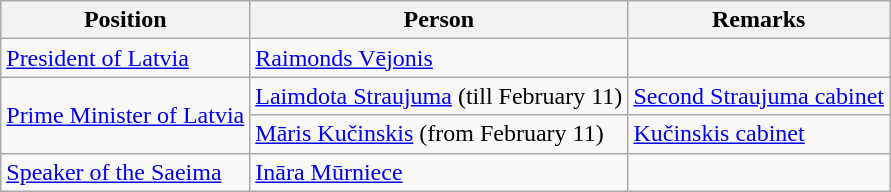<table class="wikitable">
<tr>
<th>Position</th>
<th>Person</th>
<th>Remarks</th>
</tr>
<tr>
<td><a href='#'>President of Latvia</a></td>
<td><a href='#'>Raimonds Vējonis</a></td>
<td></td>
</tr>
<tr>
<td rowspan="2"><a href='#'>Prime Minister of Latvia</a></td>
<td><a href='#'>Laimdota Straujuma</a> (till February 11)</td>
<td><a href='#'>Second Straujuma cabinet</a></td>
</tr>
<tr>
<td><a href='#'>Māris Kučinskis</a> (from February 11)</td>
<td><a href='#'>Kučinskis cabinet</a></td>
</tr>
<tr>
<td><a href='#'>Speaker of the Saeima</a></td>
<td><a href='#'>Ināra Mūrniece</a></td>
<td></td>
</tr>
</table>
